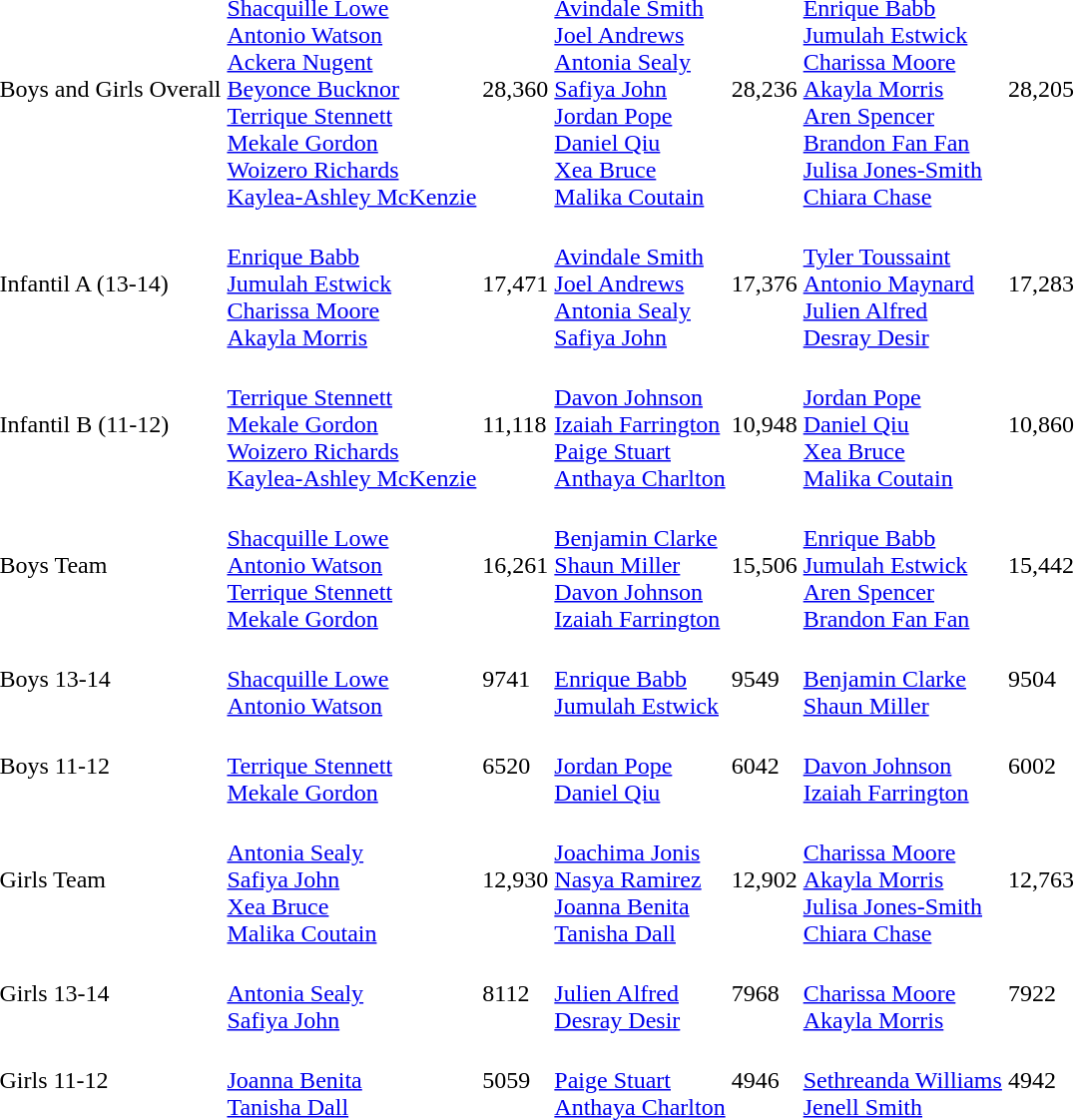<table>
<tr>
<td>Boys and Girls Overall</td>
<td> <br><a href='#'>Shacquille Lowe</a> <br><a href='#'>Antonio Watson</a> <br><a href='#'>Ackera Nugent</a> <br><a href='#'>Beyonce Bucknor</a> <br><a href='#'>Terrique Stennett</a> <br><a href='#'>Mekale Gordon</a> <br><a href='#'>Woizero Richards</a> <br><a href='#'>Kaylea-Ashley McKenzie</a></td>
<td>28,360</td>
<td> <br><a href='#'>Avindale Smith</a> <br><a href='#'>Joel Andrews</a> <br><a href='#'>Antonia Sealy</a> <br><a href='#'>Safiya John</a> <br><a href='#'>Jordan Pope</a> <br><a href='#'>Daniel Qiu</a> <br><a href='#'>Xea Bruce</a> <br><a href='#'>Malika Coutain</a></td>
<td>28,236</td>
<td> <br><a href='#'>Enrique Babb</a> <br><a href='#'>Jumulah Estwick</a> <br><a href='#'>Charissa Moore</a> <br><a href='#'>Akayla Morris</a> <br><a href='#'>Aren Spencer</a> <br><a href='#'>Brandon Fan Fan</a> <br><a href='#'>Julisa Jones-Smith</a> <br><a href='#'>Chiara Chase</a></td>
<td>28,205</td>
</tr>
<tr>
<td>Infantil A (13-14)</td>
<td> <br><a href='#'>Enrique Babb</a> <br><a href='#'>Jumulah Estwick</a> <br><a href='#'>Charissa Moore</a> <br><a href='#'>Akayla Morris</a></td>
<td>17,471</td>
<td> <br><a href='#'>Avindale Smith</a> <br><a href='#'>Joel Andrews</a> <br><a href='#'>Antonia Sealy</a> <br><a href='#'>Safiya John</a></td>
<td>17,376</td>
<td> <br><a href='#'>Tyler Toussaint</a> <br><a href='#'>Antonio Maynard</a> <br><a href='#'>Julien Alfred</a> <br><a href='#'>Desray Desir</a></td>
<td>17,283</td>
</tr>
<tr>
<td>Infantil B (11-12)</td>
<td> <br><a href='#'>Terrique Stennett</a> <br><a href='#'>Mekale Gordon</a> <br><a href='#'>Woizero Richards</a> <br><a href='#'>Kaylea-Ashley McKenzie</a></td>
<td>11,118</td>
<td> <br><a href='#'>Davon Johnson</a> <br><a href='#'>Izaiah Farrington</a> <br><a href='#'>Paige Stuart</a> <br><a href='#'>Anthaya Charlton</a></td>
<td>10,948</td>
<td> <br><a href='#'>Jordan Pope</a> <br><a href='#'>Daniel Qiu</a> <br><a href='#'>Xea Bruce</a> <br><a href='#'>Malika Coutain</a></td>
<td>10,860</td>
</tr>
<tr>
<td>Boys Team</td>
<td> <br><a href='#'>Shacquille Lowe</a> <br><a href='#'>Antonio Watson</a> <br><a href='#'>Terrique Stennett</a> <br><a href='#'>Mekale Gordon</a></td>
<td>16,261</td>
<td> <br><a href='#'>Benjamin Clarke</a> <br><a href='#'>Shaun Miller</a> <br><a href='#'>Davon Johnson</a> <br><a href='#'>Izaiah Farrington</a></td>
<td>15,506</td>
<td> <br><a href='#'>Enrique Babb</a> <br><a href='#'>Jumulah Estwick</a> <br><a href='#'>Aren Spencer</a> <br><a href='#'>Brandon Fan Fan</a></td>
<td>15,442</td>
</tr>
<tr>
<td>Boys 13-14</td>
<td> <br><a href='#'>Shacquille Lowe</a> <br><a href='#'>Antonio Watson</a></td>
<td>9741</td>
<td> <br><a href='#'>Enrique Babb</a> <br><a href='#'>Jumulah Estwick</a></td>
<td>9549</td>
<td> <br><a href='#'>Benjamin Clarke</a> <br><a href='#'>Shaun Miller</a></td>
<td>9504</td>
</tr>
<tr>
<td>Boys 11-12</td>
<td> <br><a href='#'>Terrique Stennett</a> <br><a href='#'>Mekale Gordon</a></td>
<td>6520</td>
<td> <br><a href='#'>Jordan Pope</a> <br><a href='#'>Daniel Qiu</a></td>
<td>6042</td>
<td> <br><a href='#'>Davon Johnson</a> <br><a href='#'>Izaiah Farrington</a></td>
<td>6002</td>
</tr>
<tr>
<td>Girls Team</td>
<td> <br><a href='#'>Antonia Sealy</a> <br><a href='#'>Safiya John</a> <br><a href='#'>Xea Bruce</a> <br><a href='#'>Malika Coutain</a></td>
<td>12,930</td>
<td> <br><a href='#'>Joachima Jonis</a> <br><a href='#'>Nasya Ramirez</a> <br><a href='#'>Joanna Benita</a> <br><a href='#'>Tanisha Dall</a></td>
<td>12,902</td>
<td> <br><a href='#'>Charissa Moore</a> <br><a href='#'>Akayla Morris</a> <br><a href='#'>Julisa Jones-Smith</a> <br><a href='#'>Chiara Chase</a></td>
<td>12,763</td>
</tr>
<tr>
<td>Girls 13-14</td>
<td> <br><a href='#'>Antonia Sealy</a> <br><a href='#'>Safiya John</a></td>
<td>8112</td>
<td> <br><a href='#'>Julien Alfred</a> <br><a href='#'>Desray Desir</a></td>
<td>7968</td>
<td> <br><a href='#'>Charissa Moore</a> <br><a href='#'>Akayla Morris</a></td>
<td>7922</td>
</tr>
<tr>
<td>Girls 11-12</td>
<td> <br><a href='#'>Joanna Benita</a> <br><a href='#'>Tanisha Dall</a></td>
<td>5059</td>
<td> <br><a href='#'>Paige Stuart</a> <br><a href='#'>Anthaya Charlton</a></td>
<td>4946</td>
<td> <br><a href='#'>Sethreanda Williams</a> <br><a href='#'>Jenell Smith</a></td>
<td>4942</td>
</tr>
<tr>
</tr>
</table>
